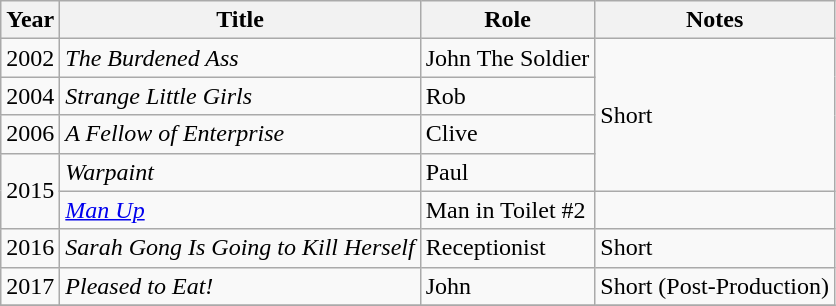<table class="wikitable sortable">
<tr>
<th>Year</th>
<th>Title</th>
<th>Role</th>
<th>Notes</th>
</tr>
<tr>
<td>2002</td>
<td><em>The Burdened Ass</em></td>
<td>John The Soldier</td>
<td rowspan="4">Short</td>
</tr>
<tr>
<td>2004</td>
<td><em>Strange Little Girls</em></td>
<td>Rob</td>
</tr>
<tr>
<td>2006</td>
<td><em>A Fellow of Enterprise</em></td>
<td>Clive</td>
</tr>
<tr>
<td rowspan="2">2015</td>
<td><em>Warpaint</em></td>
<td>Paul</td>
</tr>
<tr>
<td><em><a href='#'>Man Up</a></em></td>
<td>Man in Toilet #2</td>
<td></td>
</tr>
<tr>
<td>2016</td>
<td><em>Sarah Gong Is Going to Kill Herself</em></td>
<td>Receptionist</td>
<td>Short</td>
</tr>
<tr>
<td>2017</td>
<td><em>Pleased to Eat!</em></td>
<td>John</td>
<td>Short (Post-Production)</td>
</tr>
<tr>
</tr>
</table>
